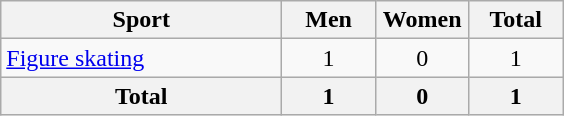<table class="wikitable sortable" style="text-align:center;">
<tr>
<th width=180>Sport</th>
<th width=55>Men</th>
<th width=55>Women</th>
<th width=55>Total</th>
</tr>
<tr>
<td align=left><a href='#'>Figure skating</a></td>
<td>1</td>
<td>0</td>
<td>1</td>
</tr>
<tr>
<th>Total</th>
<th>1</th>
<th>0</th>
<th>1</th>
</tr>
</table>
